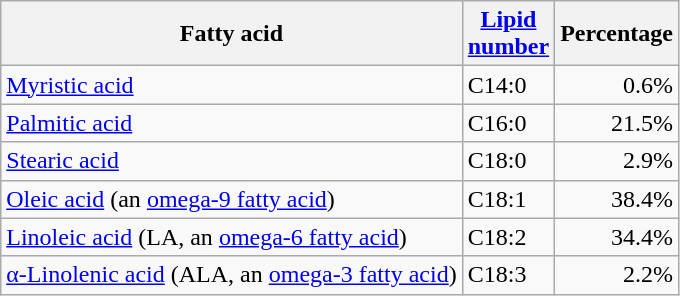<table class="wikitable">
<tr>
<th>Fatty acid</th>
<th><a href='#'>Lipid<br>number</a></th>
<th>Percentage</th>
</tr>
<tr>
<td><a href='#'>Myristic acid</a></td>
<td>C14:0</td>
<td align="right">0.6%</td>
</tr>
<tr>
<td><a href='#'>Palmitic acid</a></td>
<td>C16:0</td>
<td align="right">21.5%</td>
</tr>
<tr>
<td><a href='#'>Stearic acid</a></td>
<td>C18:0</td>
<td align="right">2.9%</td>
</tr>
<tr>
<td><a href='#'>Oleic acid</a> (an <a href='#'>omega-9 fatty acid</a>)</td>
<td>C18:1</td>
<td align="right">38.4%</td>
</tr>
<tr>
<td><a href='#'>Linoleic acid</a> (LA, an <a href='#'>omega-6 fatty acid</a>)</td>
<td>C18:2</td>
<td align="right">34.4%</td>
</tr>
<tr>
<td><a href='#'>α-Linolenic acid</a> (ALA, an <a href='#'>omega-3 fatty acid</a>)</td>
<td>C18:3</td>
<td align="right">2.2%</td>
</tr>
</table>
